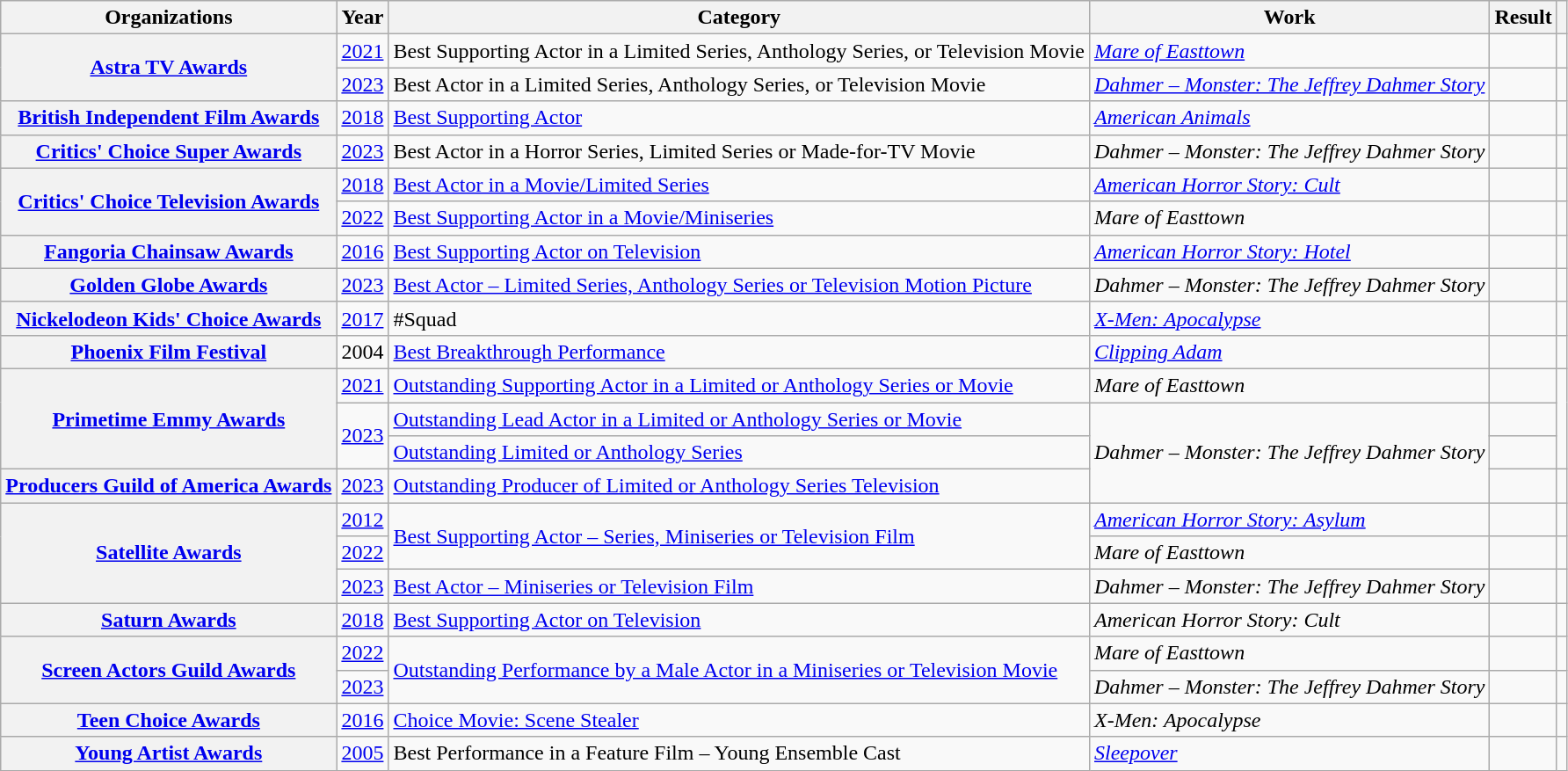<table class="wikitable sortable plainrowheaders">
<tr>
<th scope="col">Organizations</th>
<th scope="col">Year</th>
<th scope="col">Category</th>
<th scope="col">Work</th>
<th scope="col">Result</th>
<th scope="col" class="unsortable"></th>
</tr>
<tr>
<th scope="row" rowspan="2"><a href='#'>Astra TV Awards</a></th>
<td style="text-align:center;"><a href='#'>2021</a></td>
<td>Best Supporting Actor in a Limited Series, Anthology Series, or Television Movie</td>
<td><em><a href='#'>Mare of Easttown</a></em></td>
<td></td>
<td align="center"></td>
</tr>
<tr>
<td style="text-align:center;"><a href='#'>2023</a></td>
<td>Best Actor in a Limited Series, Anthology Series, or Television Movie</td>
<td><em><a href='#'>Dahmer – Monster: The Jeffrey Dahmer Story</a></em></td>
<td></td>
<td align="center"></td>
</tr>
<tr>
<th scope="row"><a href='#'>British Independent Film Awards</a></th>
<td style="text-align:center;"><a href='#'>2018</a></td>
<td><a href='#'>Best Supporting Actor</a></td>
<td><em><a href='#'>American Animals</a></em></td>
<td></td>
<td align="center"></td>
</tr>
<tr>
<th scope="row" rowspan="1"><a href='#'>Critics' Choice Super Awards</a></th>
<td style="text-align:center;"><a href='#'>2023</a></td>
<td>Best Actor in a Horror Series, Limited Series or Made-for-TV Movie</td>
<td><em>Dahmer – Monster: The Jeffrey Dahmer Story</em></td>
<td></td>
<td align="center"></td>
</tr>
<tr>
<th scope="row" rowspan="2"><a href='#'>Critics' Choice Television Awards</a></th>
<td style="text-align:center;"><a href='#'>2018</a></td>
<td><a href='#'>Best Actor in a Movie/Limited Series</a></td>
<td><em><a href='#'>American Horror Story: Cult</a></em></td>
<td></td>
<td align="center"></td>
</tr>
<tr>
<td style="text-align:center;"><a href='#'>2022</a></td>
<td><a href='#'>Best Supporting Actor in a Movie/Miniseries</a></td>
<td><em>Mare of Easttown</em></td>
<td></td>
<td align="center"></td>
</tr>
<tr>
<th scope="row"><a href='#'>Fangoria Chainsaw Awards</a></th>
<td style="text-align:center;"><a href='#'>2016</a></td>
<td><a href='#'>Best Supporting Actor on Television</a></td>
<td><em><a href='#'>American Horror Story: Hotel</a></em></td>
<td></td>
<td align="center"></td>
</tr>
<tr>
<th scope="row"><a href='#'>Golden Globe Awards</a></th>
<td style="text-align:center;"><a href='#'>2023</a></td>
<td><a href='#'>Best Actor – Limited Series, Anthology Series or Television Motion Picture</a></td>
<td><em>Dahmer – Monster: The Jeffrey Dahmer Story</em></td>
<td></td>
<td align="center"></td>
</tr>
<tr>
<th scope="row"><a href='#'>Nickelodeon Kids' Choice Awards</a></th>
<td style="text-align:center;"><a href='#'>2017</a></td>
<td>#Squad</td>
<td><em><a href='#'>X-Men: Apocalypse</a></em></td>
<td></td>
<td align="center"></td>
</tr>
<tr>
<th scope="row"><a href='#'>Phoenix Film Festival</a></th>
<td style="text-align:center;">2004</td>
<td><a href='#'>Best Breakthrough Performance</a></td>
<td><em><a href='#'>Clipping Adam</a></em></td>
<td></td>
<td align="center"></td>
</tr>
<tr>
<th scope="row" rowspan="3"><a href='#'>Primetime Emmy Awards</a></th>
<td style="text-align:center;"><a href='#'>2021</a></td>
<td><a href='#'>Outstanding Supporting Actor in a Limited or Anthology Series or Movie</a></td>
<td><em>Mare of Easttown</em></td>
<td></td>
<td align="center" rowspan="3"></td>
</tr>
<tr>
<td style="text-align:center;" rowspan="2"><a href='#'>2023</a></td>
<td><a href='#'>Outstanding Lead Actor in a Limited or Anthology Series or Movie</a></td>
<td rowspan="3"><em>Dahmer – Monster: The Jeffrey Dahmer Story</em></td>
<td></td>
</tr>
<tr>
<td><a href='#'>Outstanding Limited or Anthology Series</a> </td>
<td></td>
</tr>
<tr>
<th scope="row"><a href='#'>Producers Guild of America Awards</a></th>
<td style="text-align:center;"><a href='#'>2023</a></td>
<td><a href='#'>Outstanding Producer of Limited or Anthology Series Television</a></td>
<td></td>
<td align="center"></td>
</tr>
<tr>
<th scope="row" rowspan="3"><a href='#'>Satellite Awards</a></th>
<td style="text-align:center;"><a href='#'>2012</a></td>
<td rowspan="2"><a href='#'>Best Supporting Actor – Series, Miniseries or Television Film</a></td>
<td><em><a href='#'>American Horror Story: Asylum</a></em></td>
<td></td>
<td align="center"></td>
</tr>
<tr>
<td style="text-align:center;"><a href='#'>2022</a></td>
<td><em>Mare of Easttown</em></td>
<td></td>
<td align="center"></td>
</tr>
<tr>
<td style="text-align:center;"><a href='#'>2023</a></td>
<td><a href='#'>Best Actor – Miniseries or Television Film</a></td>
<td><em>Dahmer – Monster: The Jeffrey Dahmer Story</em></td>
<td></td>
<td align="center"></td>
</tr>
<tr>
<th scope="row"><a href='#'>Saturn Awards</a></th>
<td style="text-align:center;"><a href='#'>2018</a></td>
<td><a href='#'>Best Supporting Actor on Television</a></td>
<td><em>American Horror Story: Cult</em></td>
<td></td>
<td align="center"></td>
</tr>
<tr>
<th scope="row" rowspan="2"><a href='#'>Screen Actors Guild Awards</a></th>
<td style="text-align:center;"><a href='#'>2022</a></td>
<td rowspan="2"><a href='#'>Outstanding Performance by a Male Actor in a Miniseries or Television Movie</a></td>
<td><em>Mare of Easttown</em></td>
<td></td>
<td align="center"></td>
</tr>
<tr>
<td style="text-align:center;"><a href='#'>2023</a></td>
<td><em>Dahmer – Monster: The Jeffrey Dahmer Story</em></td>
<td></td>
<td align="center"></td>
</tr>
<tr>
<th scope="row"><a href='#'>Teen Choice Awards</a></th>
<td style="text-align:center;"><a href='#'>2016</a></td>
<td><a href='#'>Choice Movie: Scene Stealer</a></td>
<td><em>X-Men: Apocalypse</em></td>
<td></td>
<td align="center"></td>
</tr>
<tr>
<th scope="row"><a href='#'>Young Artist Awards</a></th>
<td style="text-align:center;"><a href='#'>2005</a></td>
<td>Best Performance in a Feature Film – Young Ensemble Cast</td>
<td><em><a href='#'>Sleepover</a></em></td>
<td></td>
<td align="center"></td>
</tr>
</table>
